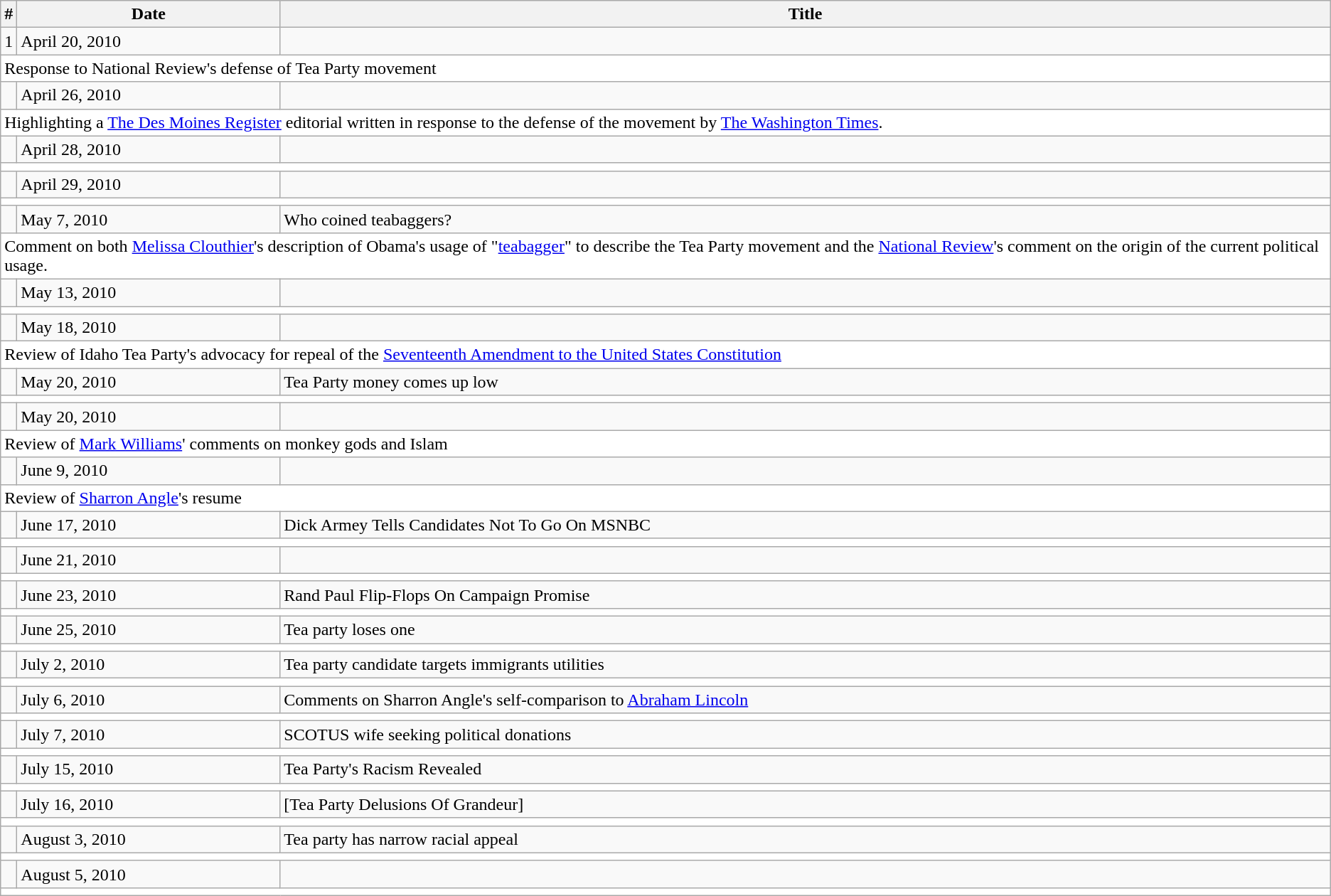<table class="wikitable" border="1">
<tr>
<th>#</th>
<th width="20%">Date</th>
<th width="80%">Title</th>
</tr>
<tr>
<td>1</td>
<td>April 20, 2010</td>
<td></td>
</tr>
<tr>
<td colspan="3" valign="top" style="background:#FFFFFF">Response to National Review's defense of Tea Party movement</td>
</tr>
<tr>
<td></td>
<td>April 26, 2010</td>
<td></td>
</tr>
<tr>
<td colspan="3" valign="top" style="background:#FFFFFF">Highlighting a <a href='#'>The Des Moines Register</a> editorial written in response to the defense of the movement by <a href='#'>The Washington Times</a>.</td>
</tr>
<tr>
<td></td>
<td>April 28, 2010</td>
<td></td>
</tr>
<tr>
<td colspan="3" valign="top" style="background:#FFFFFF"></td>
</tr>
<tr>
<td></td>
<td>April 29, 2010</td>
<td></td>
</tr>
<tr>
<td colspan="3" valign="top" style="background:#FFFFFF"></td>
</tr>
<tr>
<td></td>
<td>May 7, 2010</td>
<td>Who coined teabaggers?</td>
</tr>
<tr>
<td colspan="3" valign="top" style="background:#FFFFFF">Comment on both <a href='#'>Melissa Clouthier</a>'s description of Obama's usage of "<a href='#'>teabagger</a>" to describe the Tea Party movement and the <a href='#'>National Review</a>'s comment on the origin of the current political usage.</td>
</tr>
<tr>
<td></td>
<td>May 13, 2010</td>
<td></td>
</tr>
<tr>
<td colspan="3" valign="top" style="background:#FFFFFF"></td>
</tr>
<tr>
<td></td>
<td>May 18, 2010</td>
<td></td>
</tr>
<tr>
<td colspan="3" valign="top" style="background:#FFFFFF">Review of Idaho Tea Party's advocacy for repeal of the <a href='#'>Seventeenth Amendment to the United States Constitution</a></td>
</tr>
<tr>
<td></td>
<td>May 20, 2010</td>
<td>Tea Party money comes up low</td>
</tr>
<tr>
<td colspan="3" valign="top" style="background:#FFFFFF"></td>
</tr>
<tr>
<td></td>
<td>May 20, 2010</td>
<td></td>
</tr>
<tr>
<td colspan="3" valign="top" style="background:#FFFFFF">Review of <a href='#'>Mark Williams</a>' comments on monkey gods and Islam</td>
</tr>
<tr>
<td></td>
<td>June 9, 2010</td>
<td></td>
</tr>
<tr>
<td colspan="3" valign="top" style="background:#FFFFFF">Review of <a href='#'>Sharron Angle</a>'s resume</td>
</tr>
<tr>
<td></td>
<td>June 17, 2010</td>
<td>Dick Armey Tells Candidates Not To Go On MSNBC</td>
</tr>
<tr>
<td colspan="3" valign="top" style="background:#FFFFFF"></td>
</tr>
<tr>
<td></td>
<td>June 21, 2010</td>
<td></td>
</tr>
<tr>
<td colspan="3" valign="top" style="background:#FFFFFF"></td>
</tr>
<tr>
<td></td>
<td>June 23, 2010</td>
<td>Rand Paul Flip-Flops On Campaign Promise</td>
</tr>
<tr>
<td colspan="3" valign="top" style="background:#FFFFFF"></td>
</tr>
<tr>
<td></td>
<td>June 25, 2010</td>
<td>Tea party loses one</td>
</tr>
<tr>
<td colspan="3" valign="top" style="background:#FFFFFF"></td>
</tr>
<tr>
<td></td>
<td>July 2, 2010</td>
<td>Tea party candidate targets immigrants utilities</td>
</tr>
<tr>
<td colspan="3" valign="top" style="background:#FFFFFF"></td>
</tr>
<tr>
<td></td>
<td>July 6, 2010</td>
<td>Comments on Sharron Angle's self-comparison to <a href='#'>Abraham Lincoln</a></td>
</tr>
<tr>
<td colspan="3" valign="top" style="background:#FFFFFF"></td>
</tr>
<tr>
<td></td>
<td>July 7, 2010</td>
<td>SCOTUS wife seeking political donations</td>
</tr>
<tr>
<td colspan="3" valign="top" style="background:#FFFFFF"></td>
</tr>
<tr>
<td></td>
<td>July 15, 2010</td>
<td>Tea Party's Racism Revealed</td>
</tr>
<tr>
<td colspan="3" valign="top" style="background:#FFFFFF"></td>
</tr>
<tr>
<td></td>
<td>July 16, 2010</td>
<td>[Tea Party Delusions Of Grandeur]</td>
</tr>
<tr>
<td colspan="3" valign="top" style="background:#FFFFFF"></td>
</tr>
<tr>
<td></td>
<td>August 3, 2010</td>
<td>Tea party has narrow racial appeal</td>
</tr>
<tr>
<td colspan="3" valign="top" style="background:#FFFFFF"></td>
</tr>
<tr>
<td></td>
<td>August 5, 2010</td>
<td></td>
</tr>
<tr>
<td colspan="3" valign="top" style="background:#FFFFFF"></td>
</tr>
</table>
